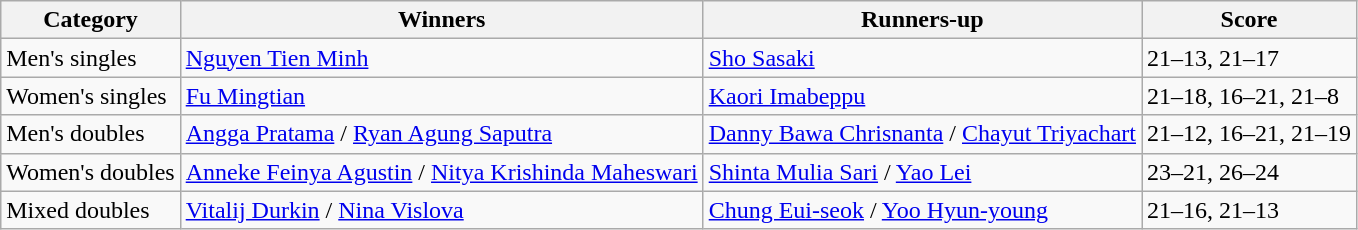<table class=wikitable style="white-space:nowrap;">
<tr>
<th>Category</th>
<th>Winners</th>
<th>Runners-up</th>
<th>Score</th>
</tr>
<tr>
<td>Men's singles</td>
<td> <a href='#'>Nguyen Tien Minh</a></td>
<td> <a href='#'>Sho Sasaki</a></td>
<td>21–13, 21–17</td>
</tr>
<tr>
<td>Women's singles</td>
<td> <a href='#'>Fu Mingtian</a></td>
<td> <a href='#'>Kaori Imabeppu</a></td>
<td>21–18, 16–21, 21–8</td>
</tr>
<tr>
<td>Men's doubles</td>
<td> <a href='#'>Angga Pratama</a> / <a href='#'>Ryan Agung Saputra</a></td>
<td> <a href='#'>Danny Bawa Chrisnanta</a> / <a href='#'>Chayut Triyachart</a></td>
<td>21–12, 16–21, 21–19</td>
</tr>
<tr>
<td>Women's doubles</td>
<td> <a href='#'>Anneke Feinya Agustin</a> / <a href='#'>Nitya Krishinda Maheswari</a></td>
<td> <a href='#'>Shinta Mulia Sari</a> / <a href='#'>Yao Lei</a></td>
<td>23–21, 26–24</td>
</tr>
<tr>
<td>Mixed doubles</td>
<td> <a href='#'>Vitalij Durkin</a> / <a href='#'>Nina Vislova</a></td>
<td> <a href='#'>Chung Eui-seok</a> / <a href='#'>Yoo Hyun-young</a></td>
<td>21–16, 21–13</td>
</tr>
</table>
